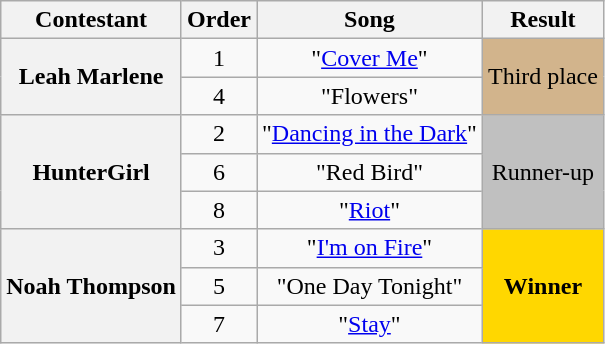<table class="wikitable unsortable" style="text-align:center;">
<tr>
<th scope="col">Contestant</th>
<th scope="col">Order</th>
<th scope="col">Song</th>
<th scope="col">Result</th>
</tr>
<tr>
<th scope="row" rowspan="2">Leah Marlene</th>
<td>1</td>
<td>"<a href='#'>Cover Me</a>"</td>
<td rowspan="2" bgcolor="tan">Third place</td>
</tr>
<tr>
<td>4</td>
<td>"Flowers"</td>
</tr>
<tr>
<th scope="row" rowspan="3">HunterGirl</th>
<td>2</td>
<td>"<a href='#'>Dancing in the Dark</a>"</td>
<td rowspan="3" bgcolor="silver">Runner-up</td>
</tr>
<tr>
<td>6</td>
<td>"Red Bird"</td>
</tr>
<tr>
<td>8</td>
<td>"<a href='#'>Riot</a>"</td>
</tr>
<tr>
<th scope="row" rowspan="3">Noah Thompson</th>
<td>3</td>
<td>"<a href='#'>I'm on Fire</a>"</td>
<td rowspan="3" bgcolor="gold"><strong>Winner</strong></td>
</tr>
<tr>
<td>5</td>
<td>"One Day Tonight"</td>
</tr>
<tr>
<td>7</td>
<td>"<a href='#'>Stay</a>"</td>
</tr>
</table>
